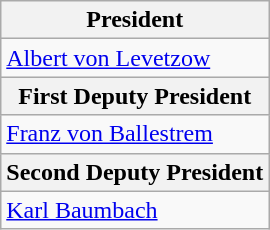<table class="wikitable">
<tr>
<th>President</th>
</tr>
<tr>
<td><a href='#'>Albert von Levetzow</a></td>
</tr>
<tr>
<th>First Deputy President</th>
</tr>
<tr>
<td><a href='#'>Franz von Ballestrem</a></td>
</tr>
<tr>
<th>Second Deputy President</th>
</tr>
<tr>
<td><a href='#'>Karl Baumbach</a></td>
</tr>
</table>
